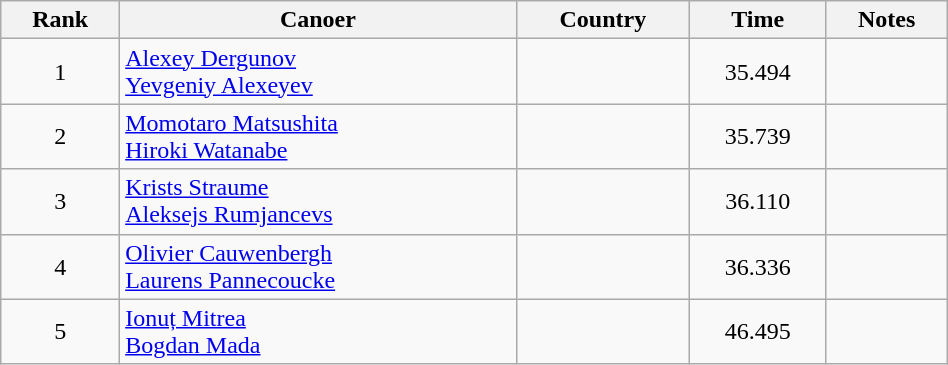<table class="wikitable" width=50% style="text-align:center;">
<tr>
<th>Rank</th>
<th>Canoer</th>
<th>Country</th>
<th>Time</th>
<th>Notes</th>
</tr>
<tr>
<td>1</td>
<td align="left"><a href='#'>Alexey Dergunov</a><br><a href='#'>Yevgeniy Alexeyev</a></td>
<td align="left"></td>
<td>35.494</td>
<td></td>
</tr>
<tr>
<td>2</td>
<td align="left"><a href='#'>Momotaro Matsushita</a><br><a href='#'>Hiroki Watanabe</a></td>
<td align="left"></td>
<td>35.739</td>
<td></td>
</tr>
<tr>
<td>3</td>
<td align="left"><a href='#'>Krists Straume</a><br><a href='#'>Aleksejs Rumjancevs</a></td>
<td align="left"></td>
<td>36.110</td>
<td></td>
</tr>
<tr>
<td>4</td>
<td align="left"><a href='#'>Olivier Cauwenbergh</a><br><a href='#'>Laurens Pannecoucke</a></td>
<td align="left"></td>
<td>36.336</td>
<td></td>
</tr>
<tr>
<td>5</td>
<td align="left"><a href='#'>Ionuț Mitrea</a><br><a href='#'>Bogdan Mada</a></td>
<td align="left"></td>
<td>46.495</td>
<td></td>
</tr>
</table>
